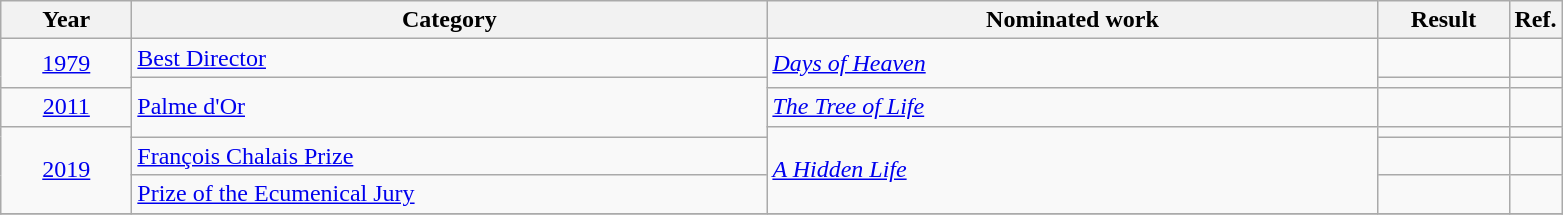<table class=wikitable>
<tr>
<th scope="col" style="width:5em;">Year</th>
<th scope="col" style="width:26em;">Category</th>
<th scope="col" style="width:25em;">Nominated work</th>
<th scope="col" style="width:5em;">Result</th>
<th>Ref.</th>
</tr>
<tr>
<td style="text-align:center;", rowspan=2><a href='#'>1979</a></td>
<td><a href='#'>Best Director</a></td>
<td rowspan=2><em><a href='#'>Days of Heaven</a></em></td>
<td></td>
<td style="text-align: center;"></td>
</tr>
<tr>
<td rowspan="3"><a href='#'>Palme d'Or</a></td>
<td></td>
<td style="text-align: center;"></td>
</tr>
<tr>
<td style="text-align:center;"><a href='#'>2011</a></td>
<td><em><a href='#'>The Tree of Life</a></em></td>
<td></td>
<td style="text-align: center;"></td>
</tr>
<tr>
<td style="text-align:center;", rowspan="3"><a href='#'>2019</a></td>
<td rowspan="3"><a href='#'><em>A Hidden Life</em></a></td>
<td></td>
<td></td>
</tr>
<tr>
<td><a href='#'>François Chalais Prize</a></td>
<td></td>
<td></td>
</tr>
<tr>
<td><a href='#'>Prize of the Ecumenical Jury</a></td>
<td></td>
<td></td>
</tr>
<tr>
</tr>
</table>
